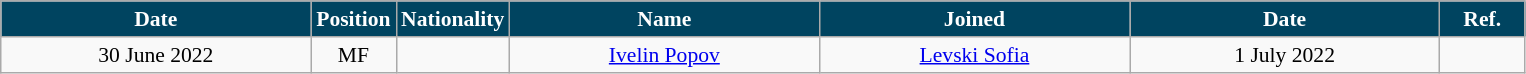<table class="wikitable"  style="text-align:center; font-size:90%; ">
<tr>
<th style="background:#004460; color:white; width:200px;">Date</th>
<th style="background:#004460; color:white; width:50px;">Position</th>
<th style="background:#004460; color:white; width:50px;">Nationality</th>
<th style="background:#004460; color:white; width:200px;">Name</th>
<th style="background:#004460; color:white; width:200px;">Joined</th>
<th style="background:#004460; color:white; width:200px;">Date</th>
<th style="background:#004460; color:white; width:50px;">Ref.</th>
</tr>
<tr>
<td>30 June 2022</td>
<td>MF</td>
<td></td>
<td><a href='#'>Ivelin Popov</a></td>
<td><a href='#'>Levski Sofia</a></td>
<td>1 July 2022</td>
<td></td>
</tr>
</table>
